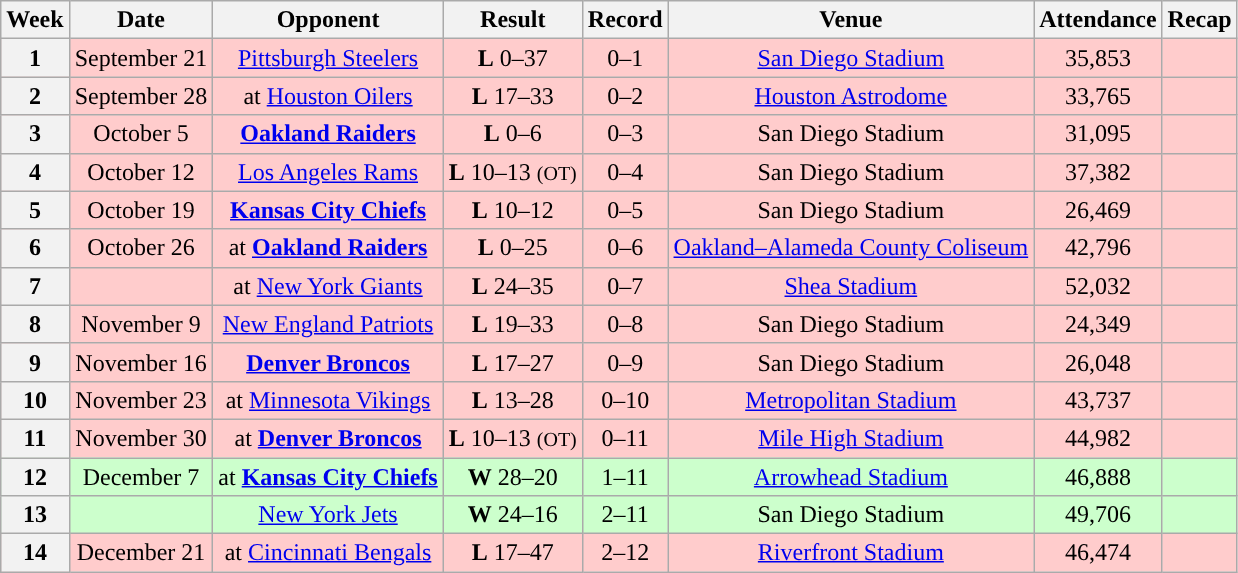<table class="wikitable" style="text-align:center">
<tr>
<th>Week</th>
<th>Date</th>
<th>Opponent</th>
<th>Result</th>
<th>Record</th>
<th>Venue</th>
<th>Attendance</th>
<th>Recap</th>
</tr>
<tr style="background:#fcc">
<th scope="row">1</th>
<td>September 21</td>
<td><a href='#'>Pittsburgh Steelers</a></td>
<td><strong>L</strong> 0–37</td>
<td>0–1</td>
<td><a href='#'>San Diego Stadium</a></td>
<td>35,853</td>
<td></td>
</tr>
<tr style="background:#fcc">
<th scope="row">2</th>
<td>September 28</td>
<td>at <a href='#'>Houston Oilers</a></td>
<td><strong>L</strong> 17–33</td>
<td>0–2</td>
<td><a href='#'>Houston Astrodome</a></td>
<td>33,765</td>
<td></td>
</tr>
<tr style="background:#fcc">
<th scope="row">3</th>
<td>October 5</td>
<td><strong><a href='#'>Oakland Raiders</a></strong></td>
<td><strong>L</strong> 0–6</td>
<td>0–3</td>
<td>San Diego Stadium</td>
<td>31,095</td>
<td></td>
</tr>
<tr style="background:#fcc">
<th scope="row">4</th>
<td>October 12</td>
<td><a href='#'>Los Angeles Rams</a></td>
<td><strong>L</strong> 10–13 <small>(OT)</small></td>
<td>0–4</td>
<td>San Diego Stadium</td>
<td>37,382</td>
<td></td>
</tr>
<tr style="background:#fcc">
<th scope="row">5</th>
<td>October 19</td>
<td><strong><a href='#'>Kansas City Chiefs</a></strong></td>
<td><strong>L</strong> 10–12</td>
<td>0–5</td>
<td>San Diego Stadium</td>
<td>26,469</td>
<td></td>
</tr>
<tr style="background:#fcc">
<th scope="row">6</th>
<td>October 26</td>
<td>at <strong><a href='#'>Oakland Raiders</a></strong></td>
<td><strong>L</strong> 0–25</td>
<td>0–6</td>
<td><a href='#'>Oakland–Alameda County Coliseum</a></td>
<td>42,796</td>
<td></td>
</tr>
<tr style="background:#fcc">
<th scope="row">7</th>
<td></td>
<td>at <a href='#'>New York Giants</a></td>
<td><strong>L</strong> 24–35</td>
<td>0–7</td>
<td><a href='#'>Shea Stadium</a></td>
<td>52,032</td>
<td></td>
</tr>
<tr style="background:#fcc">
<th scope="row">8</th>
<td>November 9</td>
<td><a href='#'>New England Patriots</a></td>
<td><strong>L</strong> 19–33</td>
<td>0–8</td>
<td>San Diego Stadium</td>
<td>24,349</td>
<td></td>
</tr>
<tr style="background:#fcc">
<th scope="row">9</th>
<td>November 16</td>
<td><strong><a href='#'>Denver Broncos</a></strong></td>
<td><strong>L</strong> 17–27</td>
<td>0–9</td>
<td>San Diego Stadium</td>
<td>26,048</td>
<td></td>
</tr>
<tr style="background:#fcc">
<th scope="row">10</th>
<td>November 23</td>
<td>at <a href='#'>Minnesota Vikings</a></td>
<td><strong>L</strong> 13–28</td>
<td>0–10</td>
<td><a href='#'>Metropolitan Stadium</a></td>
<td>43,737</td>
<td></td>
</tr>
<tr style="background:#fcc">
<th scope="row">11</th>
<td>November 30</td>
<td>at <strong><a href='#'>Denver Broncos</a></strong></td>
<td><strong>L</strong> 10–13 <small>(OT)</small></td>
<td>0–11</td>
<td><a href='#'>Mile High Stadium</a></td>
<td>44,982</td>
<td></td>
</tr>
<tr style="background:#cfc">
<th scope="row">12</th>
<td>December 7</td>
<td>at <strong><a href='#'>Kansas City Chiefs</a></strong></td>
<td><strong>W</strong> 28–20</td>
<td>1–11</td>
<td><a href='#'>Arrowhead Stadium</a></td>
<td>46,888</td>
<td></td>
</tr>
<tr style="background:#cfc">
<th scope="row">13</th>
<td></td>
<td><a href='#'>New York Jets</a></td>
<td><strong>W</strong> 24–16</td>
<td>2–11</td>
<td>San Diego Stadium</td>
<td>49,706</td>
<td></td>
</tr>
<tr style="background:#fcc">
<th scope="row">14</th>
<td>December 21</td>
<td>at <a href='#'>Cincinnati Bengals</a></td>
<td><strong>L</strong> 17–47</td>
<td>2–12</td>
<td><a href='#'>Riverfront Stadium</a></td>
<td>46,474</td>
<td></td>
</tr>
</table>
